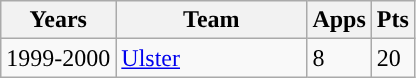<table class="wikitable" style="text-align:left;">
<tr>
<th>Years</th>
<th width=120px>Team</th>
<th>Apps</th>
<th>Pts</th>
</tr>
<tr>
<td>1999-2000</td>
<td><a href='#'>Ulster</a></td>
<td>8</td>
<td>20</td>
</tr>
</table>
